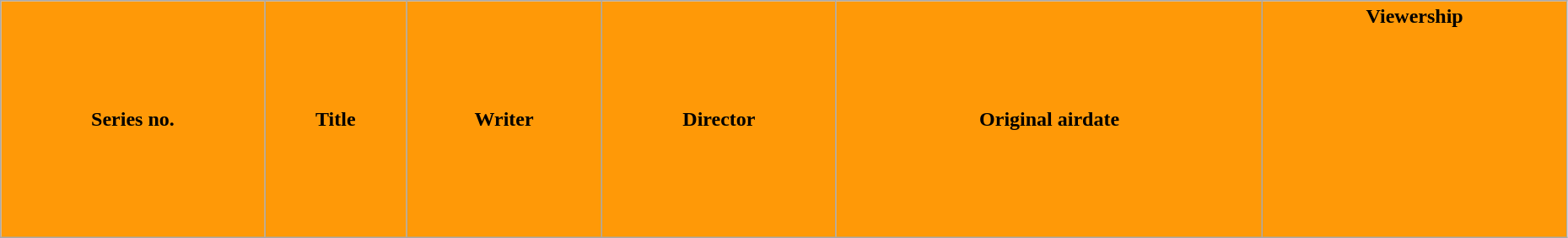<table class="wikitable plainrowheaders" style="width:98%;">
<tr>
<th style="background-color: #FF9907;">Series no.</th>
<th style="background-color: #FF9907;">Title</th>
<th style="background-color: #FF9907;">Writer</th>
<th style="background-color: #FF9907;">Director</th>
<th style="background-color: #FF9907;">Original airdate</th>
<th style="background-color: #FF9907;">Viewership<br><br><br><br><br><br><br><br><br><br></th>
</tr>
</table>
